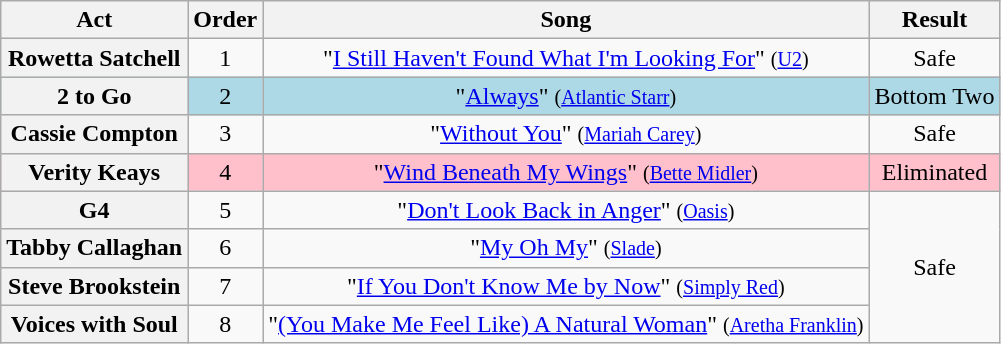<table class="wikitable plainrowheaders" style="text-align:center;">
<tr>
<th>Act</th>
<th>Order</th>
<th>Song</th>
<th>Result</th>
</tr>
<tr>
<th scope="row">Rowetta Satchell</th>
<td>1</td>
<td>"<a href='#'>I Still Haven't Found What I'm Looking For</a>" <small>(<a href='#'>U2</a>)</small></td>
<td>Safe</td>
</tr>
<tr style="background: lightblue">
<th scope="row">2 to Go</th>
<td>2</td>
<td>"<a href='#'>Always</a>" <small>(<a href='#'>Atlantic Starr</a>)</small></td>
<td>Bottom Two</td>
</tr>
<tr>
<th scope="row">Cassie Compton</th>
<td>3</td>
<td>"<a href='#'>Without You</a>" <small>(<a href='#'>Mariah Carey</a>)</small></td>
<td>Safe</td>
</tr>
<tr style="background:pink">
<th scope="row">Verity Keays</th>
<td>4</td>
<td>"<a href='#'>Wind Beneath My Wings</a>" <small>(<a href='#'>Bette Midler</a>)</small></td>
<td>Eliminated</td>
</tr>
<tr>
<th scope="row">G4</th>
<td>5</td>
<td>"<a href='#'>Don't Look Back in Anger</a>" <small>(<a href='#'>Oasis</a>)</small></td>
<td rowspan=4>Safe</td>
</tr>
<tr>
<th scope="row">Tabby Callaghan</th>
<td>6</td>
<td>"<a href='#'>My Oh My</a>" <small>(<a href='#'>Slade</a>)</small></td>
</tr>
<tr>
<th scope="row">Steve Brookstein</th>
<td>7</td>
<td>"<a href='#'>If You Don't Know Me by Now</a>" <small>(<a href='#'>Simply Red</a>)</small></td>
</tr>
<tr>
<th scope="row">Voices with Soul</th>
<td>8</td>
<td>"<a href='#'>(You Make Me Feel Like) A Natural Woman</a>" <small>(<a href='#'>Aretha Franklin</a>)</small></td>
</tr>
</table>
